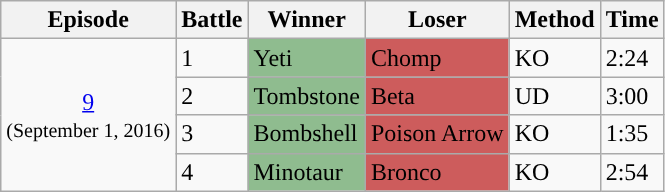<table class="wikitable">
<tr>
<th>Episode</th>
<th>Battle</th>
<th>Winner</th>
<th>Loser</th>
<th>Method</th>
<th>Time</th>
</tr>
<tr>
<td style="text-align:center;" rowspan="4"><a href='#'>9</a><br><small>(September 1, 2016)</small></td>
<td> 1</td>
<td style="background:DarkSeaGreen;">Yeti</td>
<td style="background:IndianRed;">Chomp</td>
<td>KO</td>
<td>2:24</td>
</tr>
<tr>
<td>2</td>
<td style="background:DarkSeaGreen;">Tombstone</td>
<td style="background:IndianRed;">Beta</td>
<td>UD</td>
<td>3:00</td>
</tr>
<tr>
<td>3</td>
<td style="background:DarkSeaGreen;">Bombshell</td>
<td style="background:IndianRed;">Poison Arrow</td>
<td>KO</td>
<td>1:35</td>
</tr>
<tr>
<td>4</td>
<td style="background:DarkSeaGreen;">Minotaur</td>
<td style="background:IndianRed;">Bronco</td>
<td>KO</td>
<td>2:54</td>
</tr>
</table>
